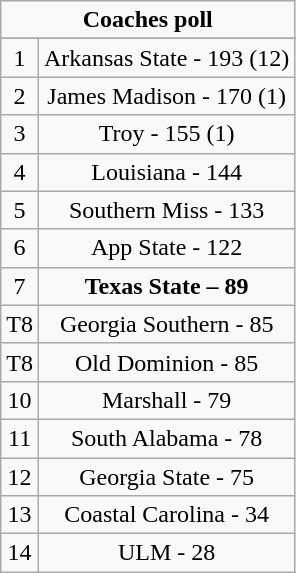<table class="wikitable" style="display: inline-table;">
<tr>
<td align="center" Colspan="3"><strong>Coaches poll</strong></td>
</tr>
<tr align="center">
</tr>
<tr align="center">
<td>1</td>
<td>Arkansas State - 193 (12)</td>
</tr>
<tr align="center">
<td>2</td>
<td>James Madison - 170 (1)</td>
</tr>
<tr align="center">
<td>3</td>
<td>Troy - 155 (1)</td>
</tr>
<tr align="center">
<td>4</td>
<td>Louisiana - 144</td>
</tr>
<tr align="center">
<td>5</td>
<td>Southern Miss - 133</td>
</tr>
<tr align="center">
<td>6</td>
<td>App State - 122</td>
</tr>
<tr align="center">
<td>7</td>
<td><strong>Texas State – 89</strong></td>
</tr>
<tr align="center">
<td>T8</td>
<td>Georgia Southern - 85</td>
</tr>
<tr align="center">
<td>T8</td>
<td>Old Dominion - 85</td>
</tr>
<tr align="center">
<td>10</td>
<td>Marshall - 79</td>
</tr>
<tr align="center">
<td>11</td>
<td>South Alabama - 78</td>
</tr>
<tr align="center">
<td>12</td>
<td>Georgia State - 75</td>
</tr>
<tr align="center">
<td>13</td>
<td>Coastal Carolina - 34</td>
</tr>
<tr align="center">
<td>14</td>
<td>ULM - 28</td>
</tr>
</table>
